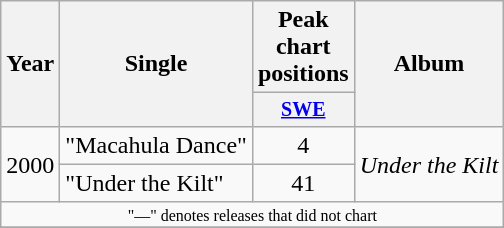<table class="wikitable" style="text-align:center;">
<tr>
<th rowspan="2">Year</th>
<th rowspan="2">Single</th>
<th colspan="1">Peak chart positions</th>
<th rowspan="2">Album</th>
</tr>
<tr style="font-size:smaller;">
<th width="35"><a href='#'>SWE</a><br></th>
</tr>
<tr>
<td rowspan=2>2000</td>
<td align="left">"Macahula Dance"</td>
<td>4</td>
<td align="left" rowspan="2"><em>Under the Kilt</em></td>
</tr>
<tr>
<td align="left">"Under the Kilt"</td>
<td>41</td>
</tr>
<tr>
<td colspan="15" style="font-size:8pt">"—" denotes releases that did not chart</td>
</tr>
<tr>
</tr>
</table>
